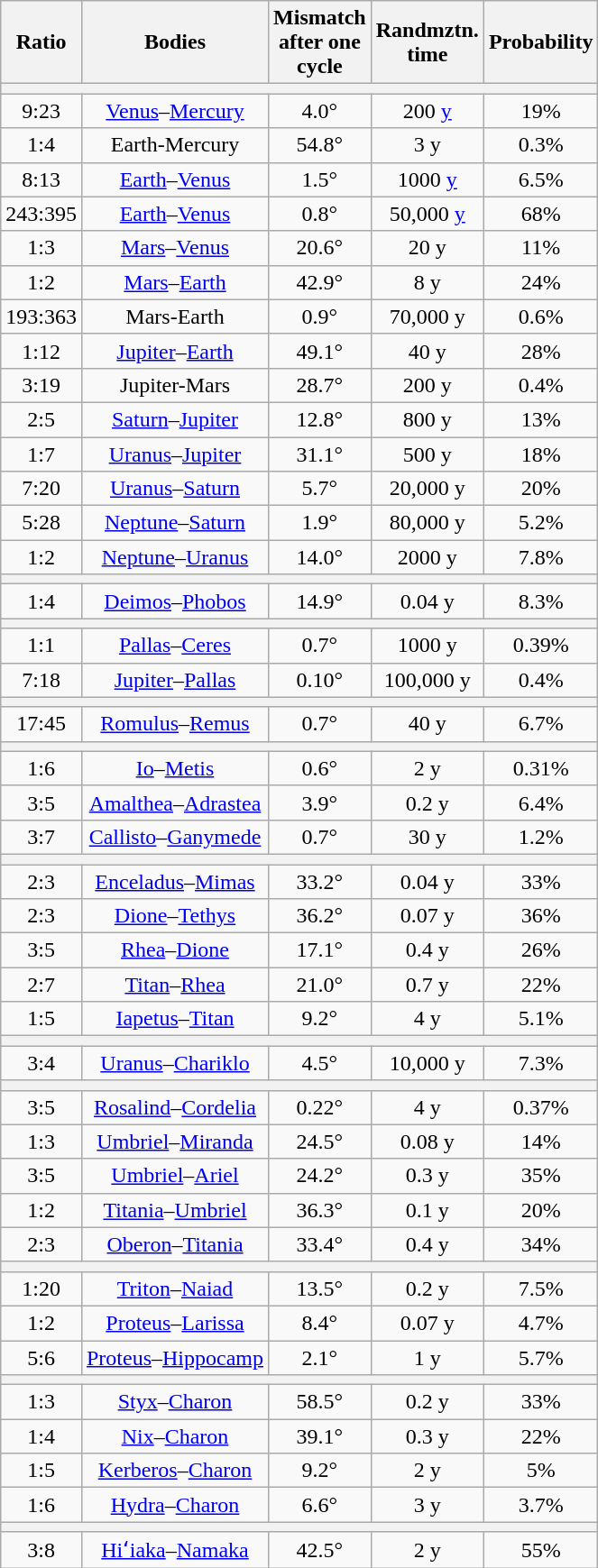<table class="wikitable" style="vertical-align:center;text-align:center;">
<tr>
<th>Ratio</th>
<th>Bodies</th>
<th>Mismatch<br>after one<br>cycle</th>
<th>Randmztn.<br>time</th>
<th>Probability</th>
</tr>
<tr>
<th colspan="5"></th>
</tr>
<tr>
<td>9:23</td>
<td><a href='#'>Venus</a>–<a href='#'>Mercury</a></td>
<td>4.0°</td>
<td>200 <a href='#'>y</a></td>
<td>19%</td>
</tr>
<tr>
<td>1:4</td>
<td>Earth-Mercury</td>
<td>54.8°</td>
<td>3 y</td>
<td>0.3%</td>
</tr>
<tr>
<td>8:13</td>
<td><a href='#'>Earth</a>–<a href='#'>Venus</a></td>
<td>1.5°</td>
<td>1000 <a href='#'>y</a></td>
<td>6.5%</td>
</tr>
<tr>
<td>243:395</td>
<td><a href='#'>Earth</a>–<a href='#'>Venus</a></td>
<td>0.8°</td>
<td>50,000 <a href='#'>y</a></td>
<td>68%</td>
</tr>
<tr>
<td>1:3</td>
<td><a href='#'>Mars</a>–<a href='#'>Venus</a></td>
<td>20.6°</td>
<td>20 y</td>
<td>11%</td>
</tr>
<tr>
<td>1:2</td>
<td><a href='#'>Mars</a>–<a href='#'>Earth</a></td>
<td>42.9°</td>
<td>8 y</td>
<td>24%</td>
</tr>
<tr>
<td>193:363</td>
<td>Mars-Earth</td>
<td>0.9°</td>
<td>70,000 y</td>
<td>0.6%</td>
</tr>
<tr>
<td>1:12</td>
<td><a href='#'>Jupiter</a>–<a href='#'>Earth</a></td>
<td>49.1°</td>
<td>40 y</td>
<td>28%</td>
</tr>
<tr>
<td>3:19</td>
<td>Jupiter-Mars</td>
<td>28.7°</td>
<td>200 y</td>
<td>0.4%</td>
</tr>
<tr>
<td>2:5</td>
<td><a href='#'>Saturn</a>–<a href='#'>Jupiter</a></td>
<td>12.8°</td>
<td>800 y</td>
<td>13%</td>
</tr>
<tr>
<td>1:7</td>
<td><a href='#'>Uranus</a>–<a href='#'>Jupiter</a></td>
<td>31.1°</td>
<td>500 y</td>
<td>18%</td>
</tr>
<tr>
<td>7:20</td>
<td><a href='#'>Uranus</a>–<a href='#'>Saturn</a></td>
<td>5.7°</td>
<td>20,000 y</td>
<td>20%</td>
</tr>
<tr>
<td>5:28</td>
<td><a href='#'>Neptune</a>–<a href='#'>Saturn</a></td>
<td>1.9°</td>
<td>80,000 y</td>
<td>5.2%</td>
</tr>
<tr>
<td>1:2</td>
<td><a href='#'>Neptune</a>–<a href='#'>Uranus</a></td>
<td>14.0°</td>
<td>2000 y</td>
<td>7.8%</td>
</tr>
<tr>
<th colspan="5"></th>
</tr>
<tr>
<td>1:4</td>
<td><a href='#'>Deimos</a>–<a href='#'>Phobos</a></td>
<td>14.9°</td>
<td>0.04 y</td>
<td>8.3%</td>
</tr>
<tr>
<th colspan="5"></th>
</tr>
<tr>
<td>1:1</td>
<td><a href='#'>Pallas</a>–<a href='#'>Ceres</a></td>
<td>0.7°</td>
<td>1000 y</td>
<td>0.39%</td>
</tr>
<tr>
<td>7:18</td>
<td><a href='#'>Jupiter</a>–<a href='#'>Pallas</a></td>
<td>0.10°</td>
<td>100,000 y</td>
<td>0.4%</td>
</tr>
<tr>
<th colspan="5"></th>
</tr>
<tr>
<td>17:45</td>
<td><a href='#'>Romulus</a>–<a href='#'>Remus</a></td>
<td>0.7°</td>
<td>40 y</td>
<td>6.7%</td>
</tr>
<tr>
<th colspan="5"></th>
</tr>
<tr>
<td>1:6</td>
<td><a href='#'>Io</a>–<a href='#'>Metis</a></td>
<td>0.6°</td>
<td>2 y</td>
<td>0.31%</td>
</tr>
<tr>
<td>3:5</td>
<td><a href='#'>Amalthea</a>–<a href='#'>Adrastea</a></td>
<td>3.9°</td>
<td>0.2 y</td>
<td>6.4%</td>
</tr>
<tr>
<td>3:7</td>
<td><a href='#'>Callisto</a>–<a href='#'>Ganymede</a></td>
<td>0.7°</td>
<td>30 y</td>
<td>1.2%</td>
</tr>
<tr>
<th colspan="5"></th>
</tr>
<tr>
<td>2:3</td>
<td><a href='#'>Enceladus</a>–<a href='#'>Mimas</a></td>
<td>33.2°</td>
<td>0.04 y</td>
<td>33%</td>
</tr>
<tr>
<td>2:3</td>
<td><a href='#'>Dione</a>–<a href='#'>Tethys</a></td>
<td>36.2°</td>
<td>0.07 y</td>
<td>36%</td>
</tr>
<tr>
<td>3:5</td>
<td><a href='#'>Rhea</a>–<a href='#'>Dione</a></td>
<td>17.1°</td>
<td>0.4 y</td>
<td>26%</td>
</tr>
<tr>
<td>2:7</td>
<td><a href='#'>Titan</a>–<a href='#'>Rhea</a></td>
<td>21.0°</td>
<td>0.7 y</td>
<td>22%</td>
</tr>
<tr>
<td>1:5</td>
<td><a href='#'>Iapetus</a>–<a href='#'>Titan</a></td>
<td>9.2°</td>
<td>4 y</td>
<td>5.1%</td>
</tr>
<tr>
<th colspan="5"></th>
</tr>
<tr>
<td>3:4</td>
<td><a href='#'>Uranus</a>–<a href='#'>Chariklo</a></td>
<td>4.5°</td>
<td>10,000 y</td>
<td>7.3%</td>
</tr>
<tr>
<th colspan="5"></th>
</tr>
<tr>
<td>3:5</td>
<td><a href='#'>Rosalind</a>–<a href='#'>Cordelia</a></td>
<td>0.22°</td>
<td>4 y</td>
<td>0.37%</td>
</tr>
<tr>
<td>1:3</td>
<td><a href='#'>Umbriel</a>–<a href='#'>Miranda</a></td>
<td>24.5°</td>
<td>0.08 y</td>
<td>14%</td>
</tr>
<tr>
<td>3:5</td>
<td><a href='#'>Umbriel</a>–<a href='#'>Ariel</a></td>
<td>24.2°</td>
<td>0.3 y</td>
<td>35%</td>
</tr>
<tr>
<td>1:2</td>
<td><a href='#'>Titania</a>–<a href='#'>Umbriel</a></td>
<td>36.3°</td>
<td>0.1 y</td>
<td>20%</td>
</tr>
<tr>
<td>2:3</td>
<td><a href='#'>Oberon</a>–<a href='#'>Titania</a></td>
<td>33.4°</td>
<td>0.4 y</td>
<td>34%</td>
</tr>
<tr>
<th colspan="5"></th>
</tr>
<tr>
<td>1:20</td>
<td><a href='#'>Triton</a>–<a href='#'>Naiad</a></td>
<td>13.5°</td>
<td>0.2 y</td>
<td>7.5%</td>
</tr>
<tr>
<td>1:2</td>
<td><a href='#'>Proteus</a>–<a href='#'>Larissa</a></td>
<td>8.4°</td>
<td>0.07 y</td>
<td>4.7%</td>
</tr>
<tr>
<td>5:6</td>
<td><a href='#'>Proteus</a>–<a href='#'>Hippocamp</a></td>
<td>2.1°</td>
<td>1 y</td>
<td>5.7%</td>
</tr>
<tr>
<th colspan="5"></th>
</tr>
<tr>
<td>1:3</td>
<td><a href='#'>Styx</a>–<a href='#'>Charon</a></td>
<td>58.5°</td>
<td>0.2 y</td>
<td>33%</td>
</tr>
<tr>
<td>1:4</td>
<td><a href='#'>Nix</a>–<a href='#'>Charon</a></td>
<td>39.1°</td>
<td>0.3 y</td>
<td>22%</td>
</tr>
<tr>
<td>1:5</td>
<td><a href='#'>Kerberos</a>–<a href='#'>Charon</a></td>
<td>9.2°</td>
<td>2 y</td>
<td>5%</td>
</tr>
<tr>
<td>1:6</td>
<td><a href='#'>Hydra</a>–<a href='#'>Charon</a></td>
<td>6.6°</td>
<td>3 y</td>
<td>3.7%</td>
</tr>
<tr>
<th colspan="5"></th>
</tr>
<tr>
<td>3:8</td>
<td><a href='#'>Hiʻiaka</a>–<a href='#'>Namaka</a></td>
<td>42.5°</td>
<td>2 y</td>
<td>55%</td>
</tr>
</table>
